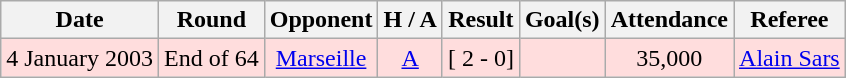<table class="wikitable" style="text-align:center">
<tr>
<th class="wikitable">Date</th>
<th>Round</th>
<th>Opponent</th>
<th>H / A</th>
<th>Result</th>
<th>Goal(s)</th>
<th>Attendance</th>
<th>Referee</th>
</tr>
<tr style="background:#fdd;">
<td>4 January 2003</td>
<td>End of 64</td>
<td><a href='#'>Marseille</a></td>
<td><a href='#'>A</a></td>
<td>[ 2 - 0]</td>
<td></td>
<td>35,000</td>
<td><a href='#'>Alain Sars</a></td>
</tr>
</table>
